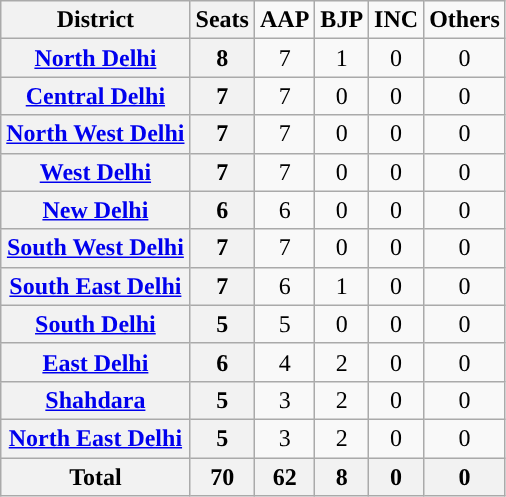<table class="wikitable sortable" style="text-align:center;">
<tr>
<th>District</th>
<th>Seats</th>
<td><span><strong>AAP</strong></span></td>
<td><span><strong>BJP</strong></span></td>
<td><span><strong>INC</strong></span></td>
<td><span><strong>Others</strong></span></td>
</tr>
<tr>
<th><a href='#'>North Delhi</a></th>
<th>8</th>
<td style="background:">7</td>
<td>1</td>
<td>0</td>
<td>0</td>
</tr>
<tr>
<th><a href='#'>Central Delhi</a></th>
<th>7</th>
<td style="background:">7</td>
<td>0</td>
<td>0</td>
<td>0</td>
</tr>
<tr>
<th><a href='#'>North West Delhi</a></th>
<th>7</th>
<td style="background:">7</td>
<td>0</td>
<td>0</td>
<td>0</td>
</tr>
<tr>
<th><a href='#'>West Delhi</a></th>
<th>7</th>
<td style="background:">7</td>
<td>0</td>
<td>0</td>
<td>0</td>
</tr>
<tr>
<th><a href='#'>New Delhi</a></th>
<th>6</th>
<td style="background:">6</td>
<td>0</td>
<td>0</td>
<td>0</td>
</tr>
<tr>
<th><a href='#'>South West Delhi</a></th>
<th>7</th>
<td style="background:">7</td>
<td>0</td>
<td>0</td>
<td>0</td>
</tr>
<tr>
<th><a href='#'>South East Delhi</a></th>
<th>7</th>
<td style="background:">6</td>
<td>1</td>
<td>0</td>
<td>0</td>
</tr>
<tr>
<th><a href='#'>South Delhi</a></th>
<th>5</th>
<td style="background:">5</td>
<td>0</td>
<td>0</td>
<td>0</td>
</tr>
<tr>
<th><a href='#'>East Delhi</a></th>
<th>6</th>
<td style="background:">4</td>
<td>2</td>
<td>0</td>
<td>0</td>
</tr>
<tr>
<th><a href='#'>Shahdara</a></th>
<th>5</th>
<td style="background:">3</td>
<td>2</td>
<td>0</td>
<td>0</td>
</tr>
<tr>
<th><a href='#'>North East Delhi</a></th>
<th>5</th>
<td style="background:">3</td>
<td>2</td>
<td>0</td>
<td>0</td>
</tr>
<tr>
<th>Total</th>
<th>70</th>
<th>62</th>
<th>8</th>
<th>0</th>
<th>0</th>
</tr>
</table>
